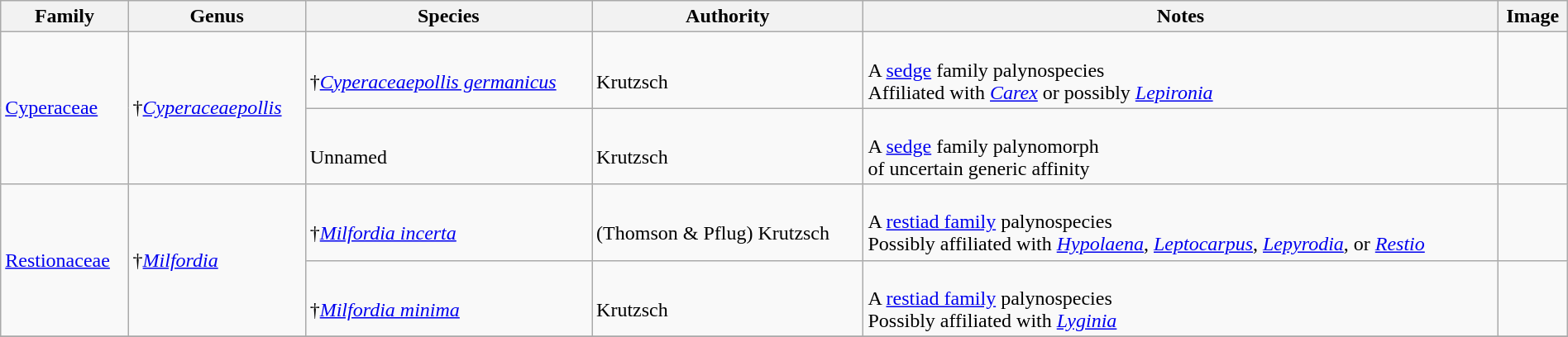<table class="wikitable" align="center" width="100%">
<tr>
<th>Family</th>
<th>Genus</th>
<th>Species</th>
<th>Authority</th>
<th>Notes</th>
<th>Image</th>
</tr>
<tr>
<td rowspan=2><a href='#'>Cyperaceae</a></td>
<td rowspan=2>†<em><a href='#'>Cyperaceaepollis</a></em></td>
<td><br>†<em><a href='#'>Cyperaceaepollis germanicus</a></em></td>
<td><br>Krutzsch</td>
<td><br>A <a href='#'>sedge</a> family palynospecies<br> Affiliated with <em><a href='#'>Carex</a></em> or possibly <em><a href='#'>Lepironia</a></em></td>
<td></td>
</tr>
<tr>
<td><br>Unnamed</td>
<td><br>Krutzsch</td>
<td><br>A <a href='#'>sedge</a> family palynomorph<br> of uncertain generic affinity</td>
<td></td>
</tr>
<tr>
<td rowspan=2><a href='#'>Restionaceae</a></td>
<td rowspan=2>†<em><a href='#'>Milfordia</a></em></td>
<td><br>†<em><a href='#'>Milfordia incerta</a></em></td>
<td><br>(Thomson & Pflug) Krutzsch</td>
<td><br>A <a href='#'>restiad family</a> palynospecies<br>Possibly affiliated with <em><a href='#'>Hypolaena</a></em>, <em><a href='#'>Leptocarpus</a></em>, <em><a href='#'>Lepyrodia</a></em>, or <em><a href='#'>Restio</a></em></td>
<td></td>
</tr>
<tr>
<td><br>†<em><a href='#'>Milfordia minima</a></em></td>
<td><br>Krutzsch</td>
<td><br>A <a href='#'>restiad family</a> palynospecies<br>Possibly affiliated with <em><a href='#'>Lyginia</a></em></td>
<td></td>
</tr>
<tr>
</tr>
</table>
